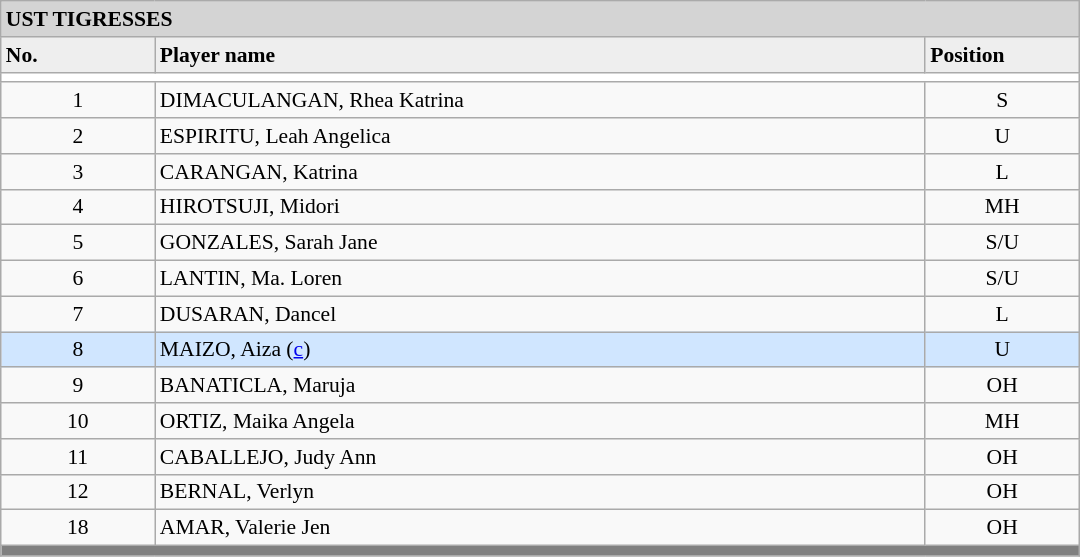<table class="wikitable collapsible collapsed" style="font-size:90%;width:50em;">
<tr>
<th style="background:#D4D4D4; text-align:left;" colspan=3> UST TIGRESSES</th>
</tr>
<tr style="background:#EEEEEE; font-weight:bold;">
<td width=10%>No.</td>
<td width=50%>Player name</td>
<td width=10%>Position</td>
</tr>
<tr style="background:#FFFFFF;">
<td colspan=3 style="text-align:center"></td>
</tr>
<tr>
<td style="text-align:center">1</td>
<td>DIMACULANGAN, Rhea Katrina</td>
<td style="text-align:center">S</td>
</tr>
<tr>
<td style="text-align:center">2</td>
<td>ESPIRITU, Leah Angelica</td>
<td style="text-align:center">U</td>
</tr>
<tr>
<td style="text-align:center">3</td>
<td>CARANGAN, Katrina</td>
<td style="text-align:center">L</td>
</tr>
<tr>
<td style="text-align:center">4</td>
<td>HIROTSUJI, Midori</td>
<td style="text-align:center">MH</td>
</tr>
<tr>
<td style="text-align:center">5</td>
<td>GONZALES, Sarah Jane</td>
<td style="text-align:center">S/U</td>
</tr>
<tr>
<td style="text-align:center">6</td>
<td>LANTIN, Ma. Loren</td>
<td style="text-align:center">S/U</td>
</tr>
<tr>
<td style="text-align:center">7</td>
<td>DUSARAN, Dancel</td>
<td style="text-align:center">L</td>
</tr>
<tr style="background:#D0E6FF">
<td style="text-align:center">8</td>
<td>MAIZO, Aiza (<a href='#'>c</a>)</td>
<td style="text-align:center">U</td>
</tr>
<tr>
<td style="text-align:center">9</td>
<td>BANATICLA, Maruja</td>
<td style="text-align:center">OH</td>
</tr>
<tr>
<td style="text-align:center">10</td>
<td>ORTIZ, Maika Angela</td>
<td style="text-align:center">MH</td>
</tr>
<tr>
<td style="text-align:center">11</td>
<td>CABALLEJO, Judy Ann</td>
<td style="text-align:center">OH</td>
</tr>
<tr>
<td style="text-align:center">12</td>
<td>BERNAL, Verlyn</td>
<td style="text-align:center">OH</td>
</tr>
<tr>
<td style="text-align:center">18</td>
<td>AMAR, Valerie Jen</td>
<td style="text-align:center">OH</td>
</tr>
<tr>
<th style="background:gray;" colspan=3></th>
</tr>
<tr>
</tr>
</table>
